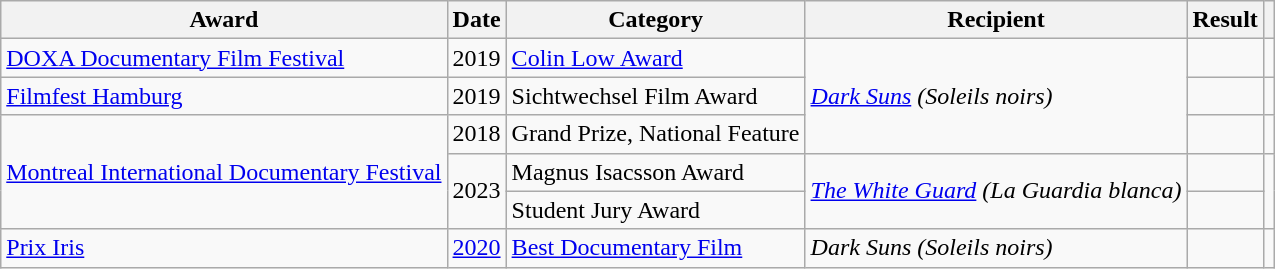<table class="wikitable sortable plainrowheaders">
<tr>
<th>Award</th>
<th>Date</th>
<th>Category</th>
<th>Recipient</th>
<th>Result</th>
<th></th>
</tr>
<tr>
<td><a href='#'>DOXA Documentary Film Festival</a></td>
<td>2019</td>
<td><a href='#'>Colin Low Award</a></td>
<td rowspan=3><em><a href='#'>Dark Suns</a> (Soleils noirs)</em></td>
<td></td>
<td></td>
</tr>
<tr>
<td><a href='#'>Filmfest Hamburg</a></td>
<td>2019</td>
<td>Sichtwechsel Film Award</td>
<td></td>
<td></td>
</tr>
<tr>
<td rowspan=3><a href='#'>Montreal International Documentary Festival</a></td>
<td>2018</td>
<td>Grand Prize, National Feature</td>
<td></td>
<td></td>
</tr>
<tr>
<td rowspan=2>2023</td>
<td>Magnus Isacsson Award</td>
<td rowspan=2><em><a href='#'>The White Guard</a> (La Guardia blanca)</em></td>
<td></td>
<td rowspan=2></td>
</tr>
<tr>
<td>Student Jury Award</td>
<td></td>
</tr>
<tr>
<td><a href='#'>Prix Iris</a></td>
<td><a href='#'>2020</a></td>
<td><a href='#'>Best Documentary Film</a></td>
<td><em>Dark Suns (Soleils noirs)</em></td>
<td></td>
<td></td>
</tr>
</table>
